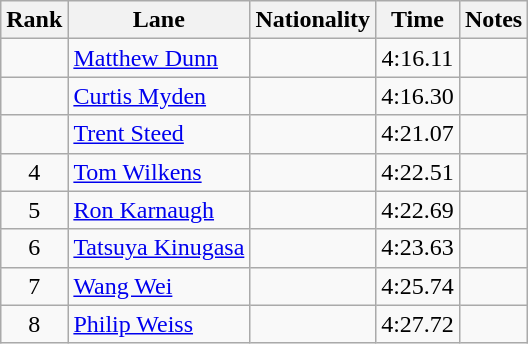<table class="wikitable sortable" style="text-align:center">
<tr>
<th>Rank</th>
<th>Lane</th>
<th>Nationality</th>
<th>Time</th>
<th>Notes</th>
</tr>
<tr>
<td></td>
<td align=left><a href='#'>Matthew Dunn</a></td>
<td align=left></td>
<td>4:16.11</td>
<td></td>
</tr>
<tr>
<td></td>
<td align=left><a href='#'>Curtis Myden</a></td>
<td align=left></td>
<td>4:16.30</td>
<td></td>
</tr>
<tr>
<td></td>
<td align=left><a href='#'>Trent Steed</a></td>
<td align=left></td>
<td>4:21.07</td>
<td></td>
</tr>
<tr>
<td>4</td>
<td align=left><a href='#'>Tom Wilkens</a></td>
<td align=left></td>
<td>4:22.51</td>
<td></td>
</tr>
<tr>
<td>5</td>
<td align=left><a href='#'>Ron Karnaugh</a></td>
<td align=left></td>
<td>4:22.69</td>
<td></td>
</tr>
<tr>
<td>6</td>
<td align=left><a href='#'>Tatsuya Kinugasa</a></td>
<td align=left></td>
<td>4:23.63</td>
<td></td>
</tr>
<tr>
<td>7</td>
<td align=left><a href='#'>Wang Wei</a></td>
<td align=left></td>
<td>4:25.74</td>
<td></td>
</tr>
<tr>
<td>8</td>
<td align=left><a href='#'>Philip Weiss</a></td>
<td align=left></td>
<td>4:27.72</td>
<td></td>
</tr>
</table>
